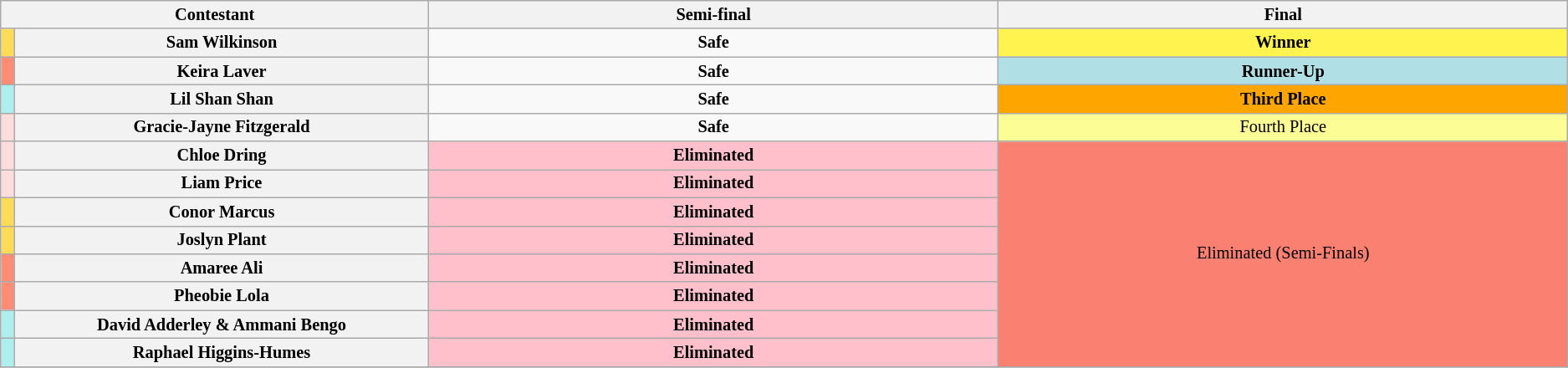<table class="wikitable" style="text-align:center; font-size:85%">
<tr>
<th colspan="2" style="width:15%;">Contestant</th>
<th scope="col" style="width:20%;">Semi-final</th>
<th style="width:20%;">Final</th>
</tr>
<tr>
<th style="background:#ffdb58"></th>
<th>Sam Wilkinson</th>
<td><strong>Safe</strong></td>
<td style = "background:#FFF44F"><strong>Winner</strong></td>
</tr>
<tr>
<th style="background:#ff8c75"></th>
<th>Keira Laver</th>
<td><strong>Safe</strong></td>
<td style="background:#B0E0E6"><strong>Runner-Up</strong></td>
</tr>
<tr>
<th style="background:#afeeee"></th>
<th>Lil Shan Shan</th>
<td><strong>Safe</strong></td>
<td style="background:orange"><strong>Third Place</strong></td>
</tr>
<tr>
<th style="background:#ffdddd"></th>
<th>Gracie-Jayne Fitzgerald</th>
<td><strong>Safe</strong></td>
<td style="background:#FDFD96">Fourth Place</td>
</tr>
<tr>
<th style="background:#ffdddd"></th>
<th>Chloe Dring</th>
<td style = "background:pink"><strong>Eliminated</strong></td>
<td rowspan="8" style="background:salmon;">Eliminated (Semi-Finals)</td>
</tr>
<tr>
<th style="background:#ffdddd"></th>
<th>Liam Price</th>
<td style = "background:pink"><strong>Eliminated</strong></td>
</tr>
<tr>
<th style="background:#ffdb58"></th>
<th>Conor Marcus</th>
<td style = "background:pink"><strong>Eliminated</strong></td>
</tr>
<tr>
<th style="background:#ffdb58"></th>
<th>Joslyn Plant</th>
<td style = "background:pink"><strong>Eliminated</strong></td>
</tr>
<tr>
<th style="background:#ff8c75"></th>
<th>Amaree Ali</th>
<td style = "background:pink"><strong>Eliminated</strong></td>
</tr>
<tr>
<th style="background:#ff8c75"></th>
<th>Pheobie Lola</th>
<td style = "background:pink"><strong>Eliminated</strong></td>
</tr>
<tr>
<th style="background:#afeeee"></th>
<th>David Adderley & Ammani Bengo</th>
<td style = "background:pink"><strong>Eliminated</strong></td>
</tr>
<tr>
<th style="background:#afeeee"></th>
<th>Raphael Higgins-Humes</th>
<td style = "background:pink"><strong>Eliminated</strong></td>
</tr>
<tr>
</tr>
</table>
